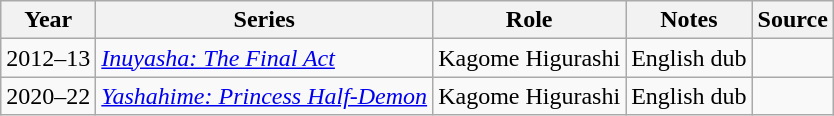<table class="wikitable sortable plainrowheaders">
<tr>
<th>Year</th>
<th>Series</th>
<th>Role</th>
<th class="unsortable">Notes</th>
<th class="unsortable">Source</th>
</tr>
<tr>
<td>2012–13</td>
<td><em><a href='#'>Inuyasha: The Final Act</a></em></td>
<td>Kagome Higurashi</td>
<td>English dub</td>
<td></td>
</tr>
<tr>
<td>2020–22</td>
<td><em><a href='#'>Yashahime: Princess Half-Demon</a></em></td>
<td>Kagome Higurashi</td>
<td>English dub</td>
<td></td>
</tr>
</table>
